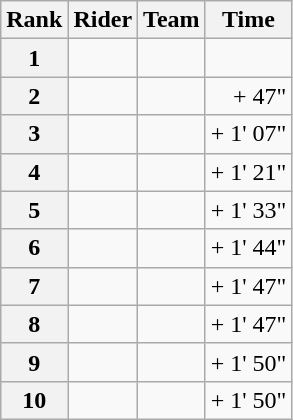<table class="wikitable">
<tr>
<th scope="col">Rank</th>
<th scope="col">Rider</th>
<th scope="col">Team</th>
<th scope="col">Time</th>
</tr>
<tr>
<th scope="row">1</th>
<td></td>
<td></td>
<td style="text-align:right;"></td>
</tr>
<tr>
<th scope="row">2</th>
<td></td>
<td></td>
<td style="text-align:right;">+ 47"</td>
</tr>
<tr>
<th scope="row">3</th>
<td></td>
<td></td>
<td style="text-align:right;">+ 1' 07"</td>
</tr>
<tr>
<th scope="row">4</th>
<td></td>
<td></td>
<td style="text-align:right;">+ 1' 21"</td>
</tr>
<tr>
<th scope="row">5</th>
<td></td>
<td></td>
<td style="text-align:right;">+ 1' 33"</td>
</tr>
<tr>
<th>6</th>
<td></td>
<td></td>
<td style="text-align:right;">+ 1' 44"</td>
</tr>
<tr>
<th>7</th>
<td></td>
<td></td>
<td style="text-align:right;">+ 1' 47"</td>
</tr>
<tr>
<th>8</th>
<td></td>
<td></td>
<td style="text-align:right;">+ 1' 47"</td>
</tr>
<tr>
<th>9</th>
<td></td>
<td></td>
<td style="text-align:right;">+ 1' 50"</td>
</tr>
<tr>
<th>10</th>
<td></td>
<td></td>
<td style="text-align:right;">+ 1' 50"</td>
</tr>
</table>
